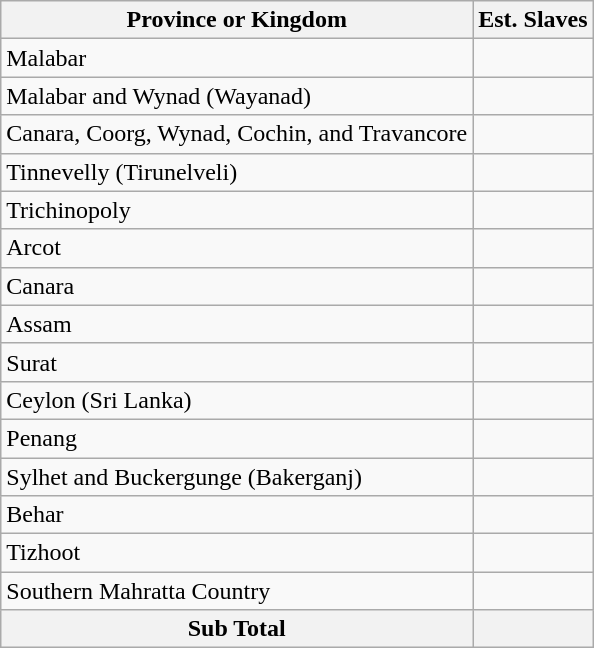<table class="wikitable">
<tr>
<th>Province or Kingdom</th>
<th>Est. Slaves</th>
</tr>
<tr>
<td>Malabar</td>
<td></td>
</tr>
<tr>
<td>Malabar and Wynad (Wayanad)</td>
<td></td>
</tr>
<tr>
<td>Canara, Coorg, Wynad, Cochin, and Travancore</td>
<td></td>
</tr>
<tr>
<td>Tinnevelly (Tirunelveli)</td>
<td></td>
</tr>
<tr>
<td>Trichinopoly</td>
<td></td>
</tr>
<tr>
<td>Arcot</td>
<td></td>
</tr>
<tr>
<td>Canara</td>
<td></td>
</tr>
<tr>
<td>Assam</td>
<td></td>
</tr>
<tr>
<td>Surat</td>
<td></td>
</tr>
<tr>
<td>Ceylon (Sri Lanka)</td>
<td></td>
</tr>
<tr>
<td>Penang</td>
<td></td>
</tr>
<tr>
<td>Sylhet and Buckergunge (Bakerganj)</td>
<td></td>
</tr>
<tr>
<td>Behar</td>
<td></td>
</tr>
<tr>
<td>Tizhoot</td>
<td></td>
</tr>
<tr>
<td>Southern Mahratta Country</td>
<td></td>
</tr>
<tr>
<th>Sub Total</th>
<th></th>
</tr>
</table>
